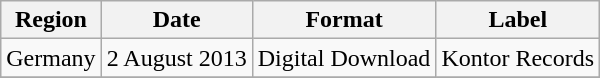<table class=wikitable>
<tr>
<th>Region</th>
<th>Date</th>
<th>Format</th>
<th>Label</th>
</tr>
<tr>
<td>Germany</td>
<td>2 August 2013</td>
<td>Digital Download</td>
<td>Kontor Records</td>
</tr>
<tr>
</tr>
</table>
